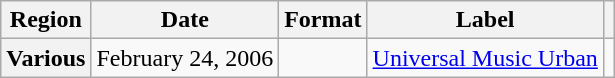<table class="wikitable plainrowheaders">
<tr>
<th scope="col">Region</th>
<th scope="col">Date</th>
<th scope="col">Format</th>
<th scope="col">Label</th>
<th scope="col"></th>
</tr>
<tr>
<th scope="row">Various</th>
<td>February 24, 2006</td>
<td></td>
<td><a href='#'>Universal Music Urban</a></td>
<td align="center"></td>
</tr>
</table>
